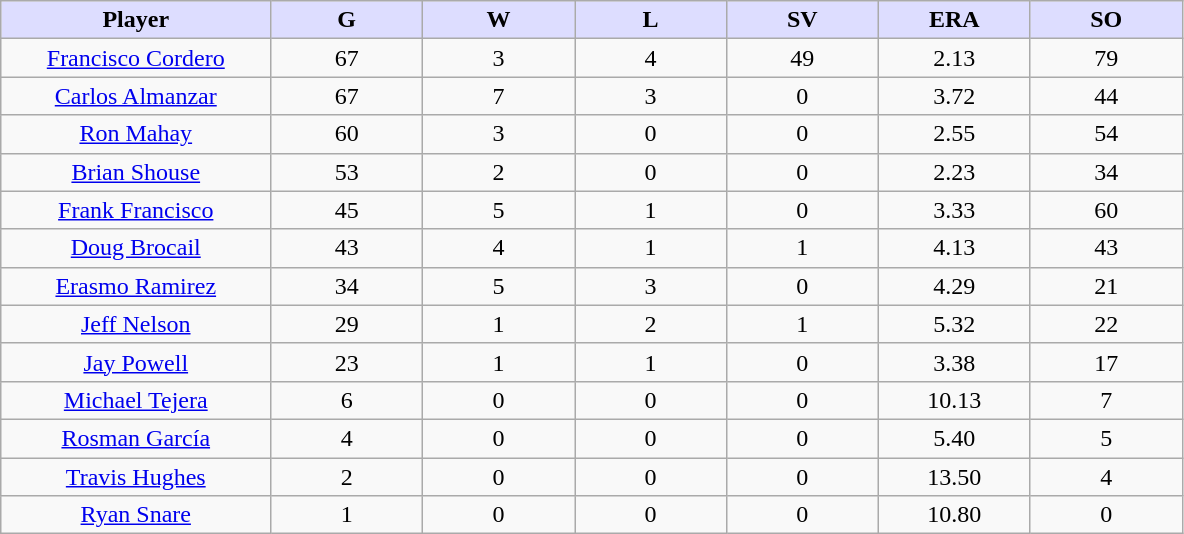<table class="wikitable sortable">
<tr>
<th style="background:#ddf; width:16%;">Player</th>
<th style="background:#ddf; width:9%;">G</th>
<th style="background:#ddf; width:9%;">W</th>
<th style="background:#ddf; width:9%;">L</th>
<th style="background:#ddf; width:9%;">SV</th>
<th style="background:#ddf; width:9%;">ERA</th>
<th style="background:#ddf; width:9%;">SO</th>
</tr>
<tr align=center>
<td><a href='#'>Francisco Cordero</a></td>
<td>67</td>
<td>3</td>
<td>4</td>
<td>49</td>
<td>2.13</td>
<td>79</td>
</tr>
<tr align=center>
<td><a href='#'>Carlos Almanzar</a></td>
<td>67</td>
<td>7</td>
<td>3</td>
<td>0</td>
<td>3.72</td>
<td>44</td>
</tr>
<tr align=center>
<td><a href='#'>Ron Mahay</a></td>
<td>60</td>
<td>3</td>
<td>0</td>
<td>0</td>
<td>2.55</td>
<td>54</td>
</tr>
<tr align=center>
<td><a href='#'>Brian Shouse</a></td>
<td>53</td>
<td>2</td>
<td>0</td>
<td>0</td>
<td>2.23</td>
<td>34</td>
</tr>
<tr align=center>
<td><a href='#'>Frank Francisco</a></td>
<td>45</td>
<td>5</td>
<td>1</td>
<td>0</td>
<td>3.33</td>
<td>60</td>
</tr>
<tr align=center>
<td><a href='#'>Doug Brocail</a></td>
<td>43</td>
<td>4</td>
<td>1</td>
<td>1</td>
<td>4.13</td>
<td>43</td>
</tr>
<tr align=center>
<td><a href='#'>Erasmo Ramirez</a></td>
<td>34</td>
<td>5</td>
<td>3</td>
<td>0</td>
<td>4.29</td>
<td>21</td>
</tr>
<tr align=center>
<td><a href='#'>Jeff Nelson</a></td>
<td>29</td>
<td>1</td>
<td>2</td>
<td>1</td>
<td>5.32</td>
<td>22</td>
</tr>
<tr align=center>
<td><a href='#'>Jay Powell</a></td>
<td>23</td>
<td>1</td>
<td>1</td>
<td>0</td>
<td>3.38</td>
<td>17</td>
</tr>
<tr align=center>
<td><a href='#'>Michael Tejera</a></td>
<td>6</td>
<td>0</td>
<td>0</td>
<td>0</td>
<td>10.13</td>
<td>7</td>
</tr>
<tr align=center>
<td><a href='#'>Rosman García</a></td>
<td>4</td>
<td>0</td>
<td>0</td>
<td>0</td>
<td>5.40</td>
<td>5</td>
</tr>
<tr align=center>
<td><a href='#'>Travis Hughes</a></td>
<td>2</td>
<td>0</td>
<td>0</td>
<td>0</td>
<td>13.50</td>
<td>4</td>
</tr>
<tr align=center>
<td><a href='#'>Ryan Snare</a></td>
<td>1</td>
<td>0</td>
<td>0</td>
<td>0</td>
<td>10.80</td>
<td>0</td>
</tr>
</table>
